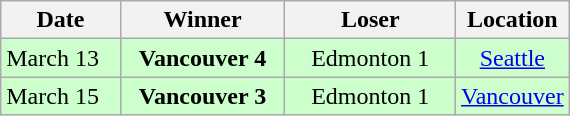<table class="wikitable">
<tr>
<th width="21%">Date</th>
<th width="29%">Winner</th>
<th width="30%">Loser</th>
<th width="20%">Location</th>
</tr>
<tr align="center" bgcolor="CCFFCC">
<td align="left">March 13</td>
<td><strong>Vancouver 4</strong></td>
<td>Edmonton 1</td>
<td><a href='#'>Seattle</a></td>
</tr>
<tr align="center" bgcolor="CCFFCC">
<td align="left">March 15</td>
<td><strong>Vancouver 3</strong></td>
<td>Edmonton 1</td>
<td><a href='#'>Vancouver</a></td>
</tr>
</table>
